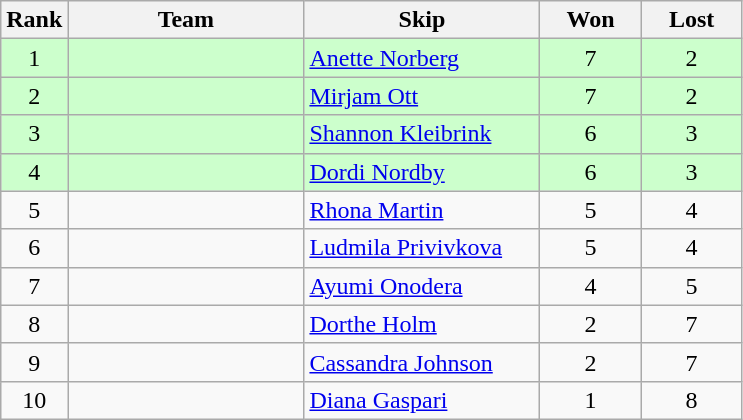<table class="wikitable" style="text-align:center;">
<tr>
<th width=25>Rank</th>
<th width=150>Team</th>
<th width=150>Skip</th>
<th width=60>Won</th>
<th width=60>Lost</th>
</tr>
<tr bgcolor="#ccffcc">
<td>1</td>
<td align=left></td>
<td align=left><a href='#'>Anette Norberg</a></td>
<td>7</td>
<td>2</td>
</tr>
<tr bgcolor="#ccffcc">
<td>2</td>
<td align=left></td>
<td align=left><a href='#'>Mirjam Ott</a></td>
<td>7</td>
<td>2</td>
</tr>
<tr bgcolor="#ccffcc">
<td>3</td>
<td align=left></td>
<td align=left><a href='#'>Shannon Kleibrink</a></td>
<td>6</td>
<td>3</td>
</tr>
<tr bgcolor="#ccffcc">
<td>4</td>
<td align=left></td>
<td align=left><a href='#'>Dordi Nordby</a></td>
<td>6</td>
<td>3</td>
</tr>
<tr>
<td>5</td>
<td align=left></td>
<td align=left><a href='#'>Rhona Martin</a></td>
<td>5</td>
<td>4</td>
</tr>
<tr>
<td>6</td>
<td align=left></td>
<td align=left><a href='#'>Ludmila Privivkova</a></td>
<td>5</td>
<td>4</td>
</tr>
<tr>
<td>7</td>
<td align=left></td>
<td align=left><a href='#'>Ayumi Onodera</a></td>
<td>4</td>
<td>5</td>
</tr>
<tr>
<td>8</td>
<td align=left></td>
<td align=left><a href='#'>Dorthe Holm</a></td>
<td>2</td>
<td>7</td>
</tr>
<tr>
<td>9</td>
<td align=left></td>
<td align=left><a href='#'>Cassandra Johnson</a></td>
<td>2</td>
<td>7</td>
</tr>
<tr>
<td>10</td>
<td align=left></td>
<td align=left><a href='#'>Diana Gaspari</a></td>
<td>1</td>
<td>8</td>
</tr>
</table>
